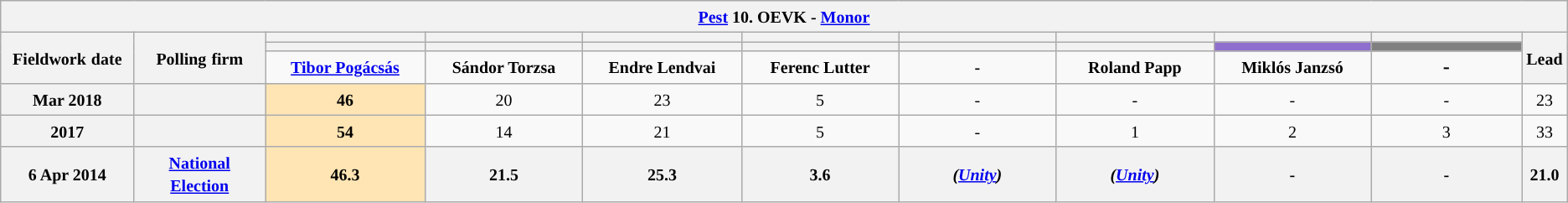<table class="wikitable mw-collapsible mw-collapsed" style="text-align:center">
<tr>
<th colspan="11" style="width: 980pt;"><small><a href='#'>Pest</a> 10. OEVK - <a href='#'>Monor</a></small></th>
</tr>
<tr>
<th rowspan="3" style="width: 80pt;"><small>Fieldwork</small> <small>date</small></th>
<th rowspan="3" style="width: 80pt;"><strong><small>Polling</small> <small>firm</small></strong></th>
<th style="width: 100pt;"><small></small></th>
<th style="width: 100pt;"><small> </small></th>
<th style="width: 100pt;"></th>
<th style="width: 100pt;"></th>
<th style="width: 100pt;"></th>
<th style="width: 100pt;"></th>
<th style="width: 100pt;"></th>
<th style="width: 100pt;"></th>
<th rowspan="3" style="width: 20pt;"><small>Lead</small></th>
</tr>
<tr>
<th style="color:inherit;background:"></th>
<th style="color:inherit;background:"></th>
<th style="color:inherit;background:"></th>
<th style="color:inherit;background:"></th>
<th style="color:inherit;background:"></th>
<th style="color:inherit;background:"></th>
<th style="color:inherit;background:#8E6FCE;"></th>
<th style="color:inherit;background:#808080;"></th>
</tr>
<tr>
<td><a href='#'><small><strong>Tibor Pogácsás</strong></small></a></td>
<td><small><strong>Sándor Torzsa</strong></small></td>
<td><small><strong>Endre Lendvai</strong></small></td>
<td><small><strong>Ferenc Lutter</strong></small></td>
<td><small><strong>-</strong></small></td>
<td><small><strong>Roland Papp</strong></small></td>
<td><small><strong>Miklós Janzsó</strong></small></td>
<td><strong>-</strong></td>
</tr>
<tr>
<th><small>Mar 2018</small></th>
<th><small></small></th>
<td style="background:#FFE5B4"><small><strong>46</strong></small></td>
<td><small>20</small></td>
<td><small>23</small></td>
<td><small>5</small></td>
<td><small>-</small></td>
<td><small>-</small></td>
<td><small>-</small></td>
<td><small>-</small></td>
<td style="background:"><small>23</small></td>
</tr>
<tr>
<th><small>2017</small></th>
<th><small></small></th>
<td style="background:#FFE5B4"><small><strong>54</strong></small></td>
<td><small>14</small></td>
<td><small>21</small></td>
<td><small>5</small></td>
<td><small>-</small></td>
<td><small>1</small></td>
<td><small>2</small></td>
<td><small>3</small></td>
<td style="background:"><small>33</small></td>
</tr>
<tr>
<th><small>6 Apr 2014</small></th>
<th><a href='#'><small>National Election</small></a></th>
<th style="background:#FFE5B4"><small><strong>46.3</strong></small></th>
<th><small>21.5</small></th>
<th><small>25.3</small></th>
<th><small>3.6</small></th>
<th><small><em>(<a href='#'>Unity</a>)</em></small></th>
<th><small><em>(<a href='#'>Unity</a>)</em></small></th>
<th><small>-</small></th>
<th><small>-</small></th>
<th style="background:"><small>21.0</small></th>
</tr>
</table>
